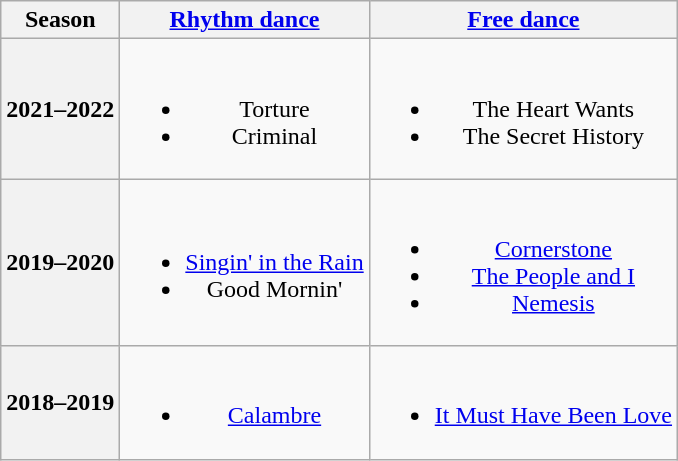<table class=wikitable style=text-align:center>
<tr>
<th>Season</th>
<th><a href='#'>Rhythm dance</a></th>
<th><a href='#'>Free dance</a></th>
</tr>
<tr>
<th>2021–2022<br></th>
<td><br><ul><li> Torture <br> </li><li> Criminal <br></li></ul></td>
<td><br><ul><li>The Heart Wants</li><li>The Secret History <br> </li></ul></td>
</tr>
<tr>
<th>2019–2020<br></th>
<td><br><ul><li> <a href='#'>Singin' in the Rain</a></li><li> Good Mornin'<br></li></ul></td>
<td><br><ul><li><a href='#'>Cornerstone</a></li><li><a href='#'>The People and I</a></li><li><a href='#'>Nemesis</a><br></li></ul></td>
</tr>
<tr>
<th>2018–2019<br></th>
<td><br><ul><li><a href='#'>Calambre</a> <br></li></ul></td>
<td><br><ul><li><a href='#'>It Must Have Been Love</a> <br></li></ul></td>
</tr>
</table>
